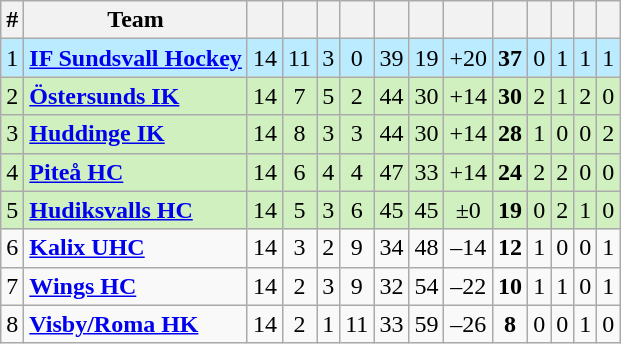<table class="wikitable sortable">
<tr>
<th>#</th>
<th>Team</th>
<th></th>
<th></th>
<th></th>
<th></th>
<th></th>
<th></th>
<th></th>
<th></th>
<th></th>
<th></th>
<th></th>
<th></th>
</tr>
<tr style="background: #BBEBFF;">
<td>1</td>
<td><strong><a href='#'>IF Sundsvall Hockey</a></strong></td>
<td style="text-align: center;">14</td>
<td style="text-align: center;">11</td>
<td style="text-align: center;">3</td>
<td style="text-align: center;">0</td>
<td style="text-align: center;">39</td>
<td style="text-align: center;">19</td>
<td style="text-align: center;">+20</td>
<td style="text-align: center;"><strong>37</strong></td>
<td style="text-align: center;">0</td>
<td style="text-align: center;">1</td>
<td style="text-align: center;">1</td>
<td style="text-align: center;">1</td>
</tr>
<tr style="background: #D0F0C0;">
<td>2</td>
<td><strong><a href='#'>Östersunds IK</a></strong></td>
<td style="text-align: center;">14</td>
<td style="text-align: center;">7</td>
<td style="text-align: center;">5</td>
<td style="text-align: center;">2</td>
<td style="text-align: center;">44</td>
<td style="text-align: center;">30</td>
<td style="text-align: center;">+14</td>
<td style="text-align: center;"><strong>30</strong></td>
<td style="text-align: center;">2</td>
<td style="text-align: center;">1</td>
<td style="text-align: center;">2</td>
<td style="text-align: center;">0</td>
</tr>
<tr style="background: #D0F0C0;">
<td>3</td>
<td><strong><a href='#'>Huddinge IK</a></strong></td>
<td style="text-align: center;">14</td>
<td style="text-align: center;">8</td>
<td style="text-align: center;">3</td>
<td style="text-align: center;">3</td>
<td style="text-align: center;">44</td>
<td style="text-align: center;">30</td>
<td style="text-align: center;">+14</td>
<td style="text-align: center;"><strong>28</strong></td>
<td style="text-align: center;">1</td>
<td style="text-align: center;">0</td>
<td style="text-align: center;">0</td>
<td style="text-align: center;">2</td>
</tr>
<tr style="background: #D0F0C0;">
<td>4</td>
<td><strong><a href='#'>Piteå HC</a></strong></td>
<td style="text-align: center;">14</td>
<td style="text-align: center;">6</td>
<td style="text-align: center;">4</td>
<td style="text-align: center;">4</td>
<td style="text-align: center;">47</td>
<td style="text-align: center;">33</td>
<td style="text-align: center;">+14</td>
<td style="text-align: center;"><strong>24</strong></td>
<td style="text-align: center;">2</td>
<td style="text-align: center;">2</td>
<td style="text-align: center;">0</td>
<td style="text-align: center;">0</td>
</tr>
<tr style="background: #D0F0C0;">
<td>5</td>
<td><strong><a href='#'>Hudiksvalls HC</a></strong></td>
<td style="text-align: center;">14</td>
<td style="text-align: center;">5</td>
<td style="text-align: center;">3</td>
<td style="text-align: center;">6</td>
<td style="text-align: center;">45</td>
<td style="text-align: center;">45</td>
<td style="text-align: center;">±0</td>
<td style="text-align: center;"><strong>19</strong></td>
<td style="text-align: center;">0</td>
<td style="text-align: center;">2</td>
<td style="text-align: center;">1</td>
<td style="text-align: center;">0</td>
</tr>
<tr>
<td>6</td>
<td><strong><a href='#'>Kalix UHC</a></strong></td>
<td style="text-align: center;">14</td>
<td style="text-align: center;">3</td>
<td style="text-align: center;">2</td>
<td style="text-align: center;">9</td>
<td style="text-align: center;">34</td>
<td style="text-align: center;">48</td>
<td style="text-align: center;">–14</td>
<td style="text-align: center;"><strong>12</strong></td>
<td style="text-align: center;">1</td>
<td style="text-align: center;">0</td>
<td style="text-align: center;">0</td>
<td style="text-align: center;">1</td>
</tr>
<tr>
<td>7</td>
<td><strong><a href='#'>Wings HC</a></strong></td>
<td style="text-align: center;">14</td>
<td style="text-align: center;">2</td>
<td style="text-align: center;">3</td>
<td style="text-align: center;">9</td>
<td style="text-align: center;">32</td>
<td style="text-align: center;">54</td>
<td style="text-align: center;">–22</td>
<td style="text-align: center;"><strong>10</strong></td>
<td style="text-align: center;">1</td>
<td style="text-align: center;">1</td>
<td style="text-align: center;">0</td>
<td style="text-align: center;">1</td>
</tr>
<tr>
<td>8</td>
<td><strong><a href='#'>Visby/Roma HK</a></strong></td>
<td style="text-align: center;">14</td>
<td style="text-align: center;">2</td>
<td style="text-align: center;">1</td>
<td style="text-align: center;">11</td>
<td style="text-align: center;">33</td>
<td style="text-align: center;">59</td>
<td style="text-align: center;">–26</td>
<td style="text-align: center;"><strong>8</strong></td>
<td style="text-align: center;">0</td>
<td style="text-align: center;">0</td>
<td style="text-align: center;">1</td>
<td style="text-align: center;">0</td>
</tr>
</table>
